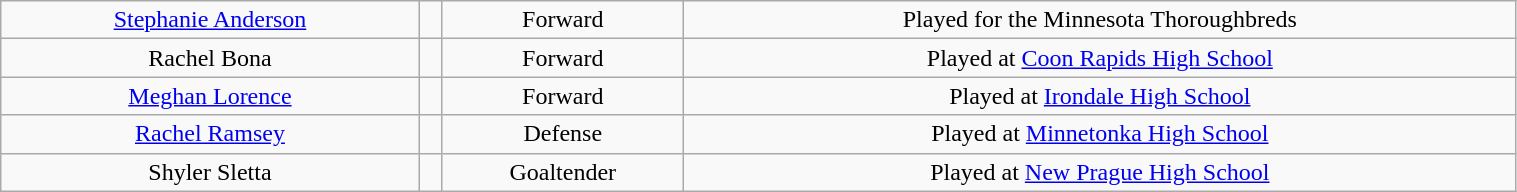<table class="wikitable" width="80%" style="text-align:center;">
<tr>
<td><a href='#'>Stephanie Anderson</a></td>
<td></td>
<td>Forward</td>
<td>Played for the Minnesota Thoroughbreds</td>
</tr>
<tr>
<td>Rachel Bona</td>
<td></td>
<td>Forward</td>
<td>Played at <a href='#'>Coon Rapids High School</a></td>
</tr>
<tr>
<td><a href='#'>Meghan Lorence</a></td>
<td></td>
<td>Forward</td>
<td>Played at <a href='#'>Irondale High School</a></td>
</tr>
<tr>
<td><a href='#'>Rachel Ramsey</a></td>
<td></td>
<td>Defense</td>
<td>Played at <a href='#'>Minnetonka High School</a></td>
</tr>
<tr>
<td>Shyler Sletta</td>
<td></td>
<td>Goaltender</td>
<td>Played at <a href='#'>New Prague High School</a></td>
</tr>
</table>
